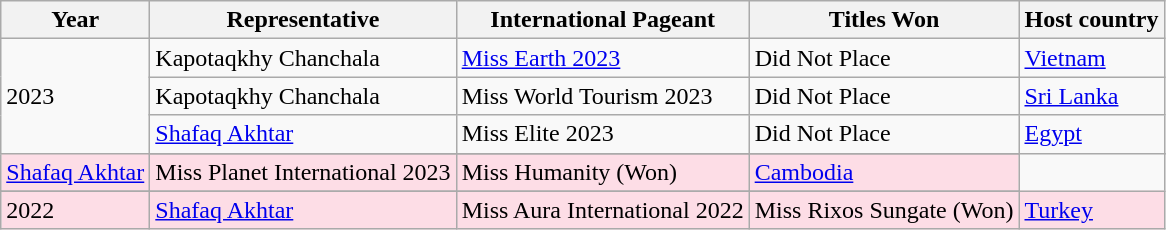<table class="wikitable">
<tr>
<th>Year</th>
<th>Representative</th>
<th>International Pageant</th>
<th>Titles Won</th>
<th>Host country</th>
</tr>
<tr>
<td rowspan=4>2023</td>
<td>Kapotaqkhy Chanchala</td>
<td><a href='#'>Miss Earth 2023</a></td>
<td>Did Not Place</td>
<td><a href='#'>Vietnam</a></td>
</tr>
<tr>
<td>Kapotaqkhy Chanchala</td>
<td>Miss World Tourism 2023</td>
<td>Did Not Place</td>
<td><a href='#'>Sri Lanka</a></td>
</tr>
<tr>
<td><a href='#'>Shafaq Akhtar</a></td>
<td>Miss Elite 2023</td>
<td>Did Not Place</td>
<td><a href='#'>Egypt</a></td>
</tr>
<tr>
</tr>
<tr style="background-color:#FDDDE6;">
<td><a href='#'>Shafaq Akhtar</a></td>
<td>Miss Planet International 2023</td>
<td>Miss Humanity (Won)</td>
<td><a href='#'>Cambodia</a></td>
</tr>
<tr>
</tr>
<tr style="background-color:#FDDDE6;">
<td>2022</td>
<td><a href='#'>Shafaq Akhtar</a></td>
<td>Miss Aura International 2022</td>
<td>Miss Rixos Sungate (Won)</td>
<td><a href='#'>Turkey</a></td>
</tr>
</table>
